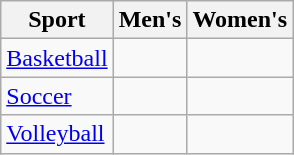<table class="wikitable" style=>
<tr>
<th>Sport</th>
<th>Men's</th>
<th>Women's</th>
</tr>
<tr>
<td><a href='#'>Basketball</a></td>
<td></td>
<td></td>
</tr>
<tr>
<td><a href='#'>Soccer</a></td>
<td></td>
<td></td>
</tr>
<tr>
<td><a href='#'>Volleyball</a></td>
<td></td>
<td></td>
</tr>
</table>
